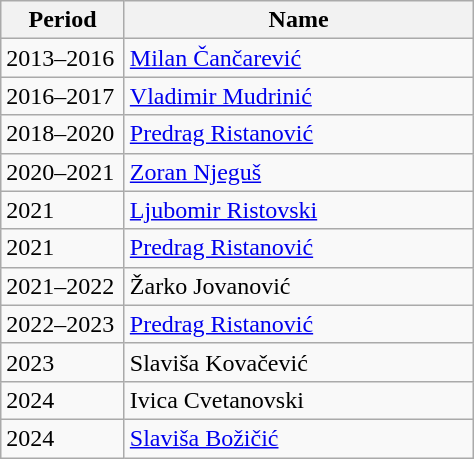<table class="wikitable">
<tr>
<th width="75">Period</th>
<th width="225">Name</th>
</tr>
<tr>
<td>2013–2016</td>
<td> <a href='#'>Milan Čančarević</a></td>
</tr>
<tr>
<td>2016–2017</td>
<td> <a href='#'>Vladimir Mudrinić</a></td>
</tr>
<tr>
<td>2018–2020</td>
<td> <a href='#'>Predrag Ristanović</a></td>
</tr>
<tr>
<td>2020–2021</td>
<td> <a href='#'>Zoran Njeguš</a></td>
</tr>
<tr>
<td>2021</td>
<td> <a href='#'>Ljubomir Ristovski</a></td>
</tr>
<tr>
<td>2021</td>
<td> <a href='#'>Predrag Ristanović</a></td>
</tr>
<tr>
<td>2021–2022</td>
<td> Žarko Jovanović</td>
</tr>
<tr>
<td>2022–2023</td>
<td> <a href='#'>Predrag Ristanović</a></td>
</tr>
<tr>
<td>2023</td>
<td> Slaviša Kovačević</td>
</tr>
<tr>
<td>2024</td>
<td> Ivica Cvetanovski</td>
</tr>
<tr>
<td>2024</td>
<td> <a href='#'>Slaviša Božičić</a></td>
</tr>
</table>
